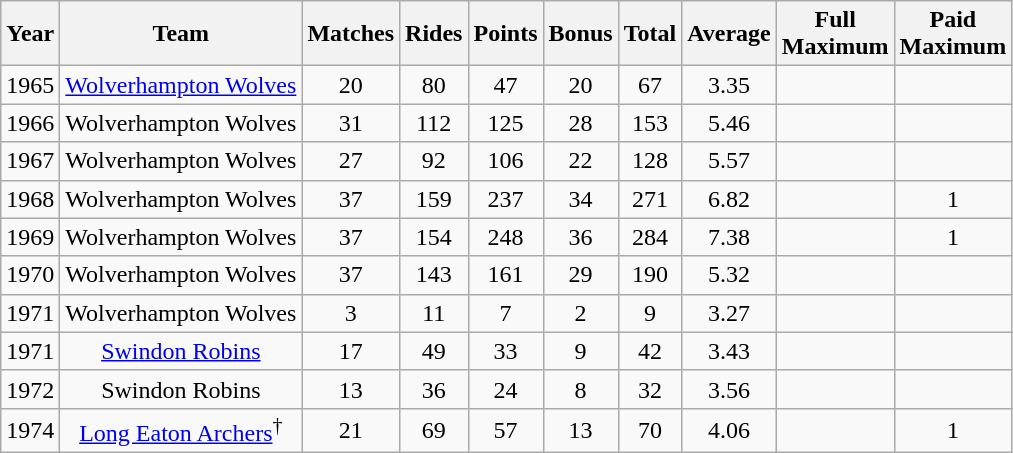<table class="wikitable" style="text-align:center;">
<tr>
<th>Year</th>
<th>Team</th>
<th>Matches</th>
<th>Rides</th>
<th>Points</th>
<th>Bonus</th>
<th>Total</th>
<th>Average</th>
<th>Full<br>Maximum</th>
<th>Paid<br>Maximum</th>
</tr>
<tr>
<td>1965</td>
<td><a href='#'>Wolverhampton Wolves</a></td>
<td>20</td>
<td>80</td>
<td>47</td>
<td>20</td>
<td>67</td>
<td>3.35</td>
<td></td>
<td></td>
</tr>
<tr>
<td>1966</td>
<td>Wolverhampton Wolves</td>
<td>31</td>
<td>112</td>
<td>125</td>
<td>28</td>
<td>153</td>
<td>5.46</td>
<td></td>
<td></td>
</tr>
<tr>
<td>1967</td>
<td>Wolverhampton Wolves</td>
<td>27</td>
<td>92</td>
<td>106</td>
<td>22</td>
<td>128</td>
<td>5.57</td>
<td></td>
<td></td>
</tr>
<tr>
<td>1968</td>
<td>Wolverhampton Wolves</td>
<td>37</td>
<td>159</td>
<td>237</td>
<td>34</td>
<td>271</td>
<td>6.82</td>
<td></td>
<td>1</td>
</tr>
<tr>
<td>1969</td>
<td>Wolverhampton Wolves</td>
<td>37</td>
<td>154</td>
<td>248</td>
<td>36</td>
<td>284</td>
<td>7.38</td>
<td></td>
<td>1</td>
</tr>
<tr>
<td>1970</td>
<td>Wolverhampton Wolves</td>
<td>37</td>
<td>143</td>
<td>161</td>
<td>29</td>
<td>190</td>
<td>5.32</td>
<td></td>
<td></td>
</tr>
<tr>
<td>1971</td>
<td>Wolverhampton Wolves</td>
<td>3</td>
<td>11</td>
<td>7</td>
<td>2</td>
<td>9</td>
<td>3.27</td>
<td></td>
<td></td>
</tr>
<tr>
<td>1971</td>
<td><a href='#'>Swindon Robins</a></td>
<td>17</td>
<td>49</td>
<td>33</td>
<td>9</td>
<td>42</td>
<td>3.43</td>
<td></td>
<td></td>
</tr>
<tr>
<td>1972</td>
<td>Swindon Robins</td>
<td>13</td>
<td>36</td>
<td>24</td>
<td>8</td>
<td>32</td>
<td>3.56</td>
<td></td>
<td></td>
</tr>
<tr>
<td>1974</td>
<td><a href='#'>Long Eaton Archers</a><sup>†</sup></td>
<td>21</td>
<td>69</td>
<td>57</td>
<td>13</td>
<td>70</td>
<td>4.06</td>
<td></td>
<td>1</td>
</tr>
</table>
